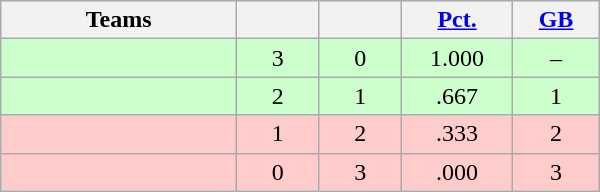<table class="wikitable" width="400" style="text-align:center;">
<tr>
<th width="20%">Teams</th>
<th width="7%"></th>
<th width="7%"></th>
<th width="8%"><a href='#'>Pct.</a></th>
<th width="7%"><a href='#'>GB</a></th>
</tr>
<tr style="background-color:#cfc">
<td align=left></td>
<td>3</td>
<td>0</td>
<td>1.000</td>
<td>–</td>
</tr>
<tr style="background-color:#cfc">
<td align=left></td>
<td>2</td>
<td>1</td>
<td>.667</td>
<td>1</td>
</tr>
<tr style="background-color:#fcc">
<td align=left></td>
<td>1</td>
<td>2</td>
<td>.333</td>
<td>2</td>
</tr>
<tr style="background-color:#fcc">
<td align=left></td>
<td>0</td>
<td>3</td>
<td>.000</td>
<td>3</td>
</tr>
</table>
